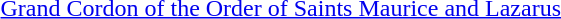<table>
<tr>
<td rowspan=2 style="width:60px; vertical-align:top;"></td>
<td><a href='#'>Grand Cordon of the Order of Saints Maurice and Lazarus</a></td>
</tr>
<tr>
<td></td>
</tr>
</table>
